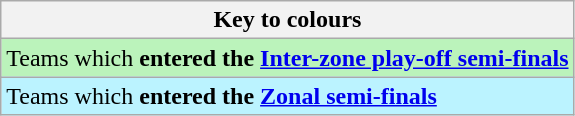<table class="wikitable">
<tr>
<th>Key to colours</th>
</tr>
<tr bgcolor=#BBF3BB>
<td>Teams which <strong>entered the <a href='#'>Inter-zone play-off semi-finals</a></strong></td>
</tr>
<tr bgcolor=#BBF3FF>
<td>Teams which <strong>entered the <a href='#'>Zonal semi-finals</a></strong></td>
</tr>
</table>
